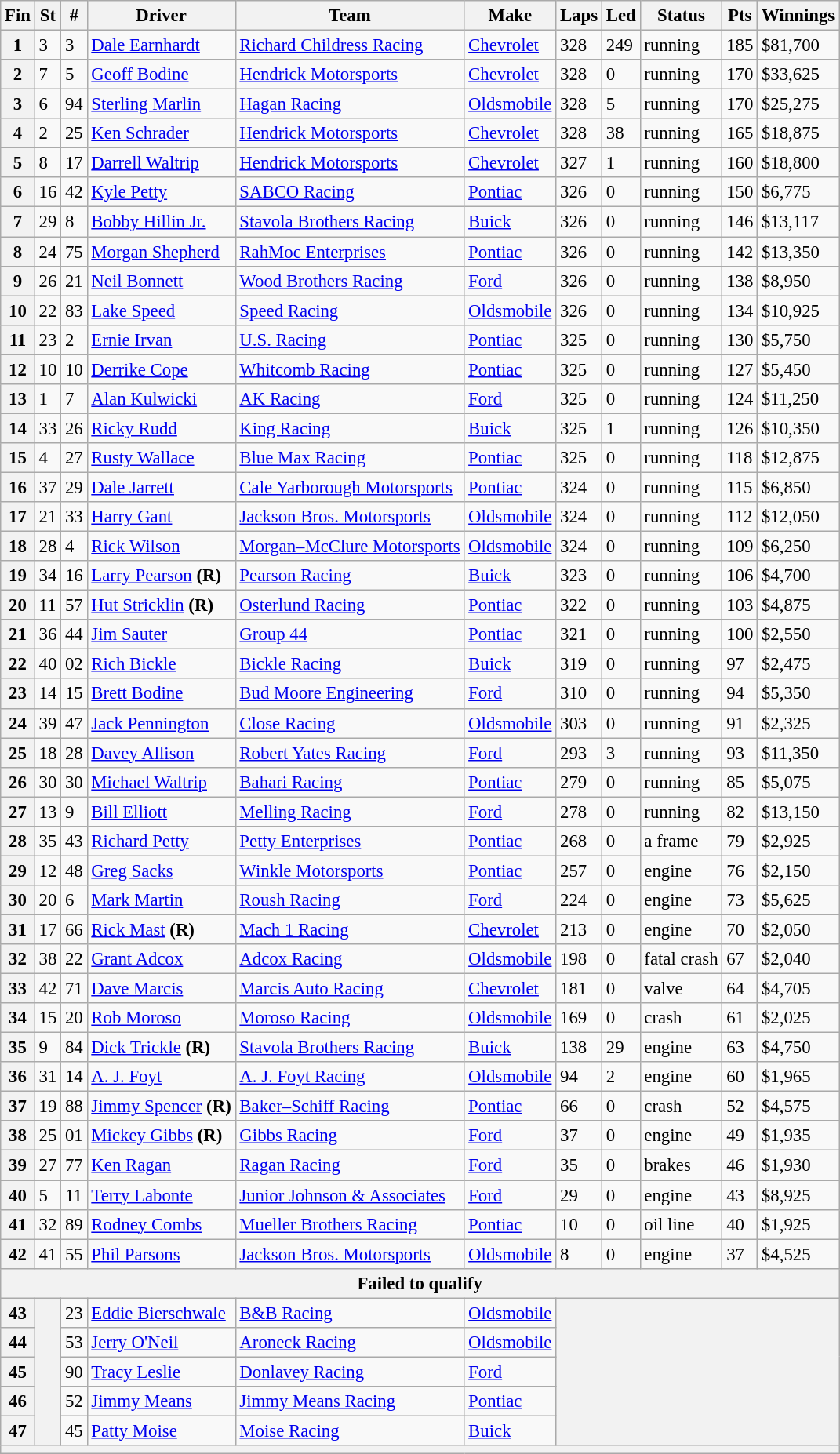<table class="wikitable" style="font-size:95%">
<tr>
<th>Fin</th>
<th>St</th>
<th>#</th>
<th>Driver</th>
<th>Team</th>
<th>Make</th>
<th>Laps</th>
<th>Led</th>
<th>Status</th>
<th>Pts</th>
<th>Winnings</th>
</tr>
<tr>
<th>1</th>
<td>3</td>
<td>3</td>
<td><a href='#'>Dale Earnhardt</a></td>
<td><a href='#'>Richard Childress Racing</a></td>
<td><a href='#'>Chevrolet</a></td>
<td>328</td>
<td>249</td>
<td>running</td>
<td>185</td>
<td>$81,700</td>
</tr>
<tr>
<th>2</th>
<td>7</td>
<td>5</td>
<td><a href='#'>Geoff Bodine</a></td>
<td><a href='#'>Hendrick Motorsports</a></td>
<td><a href='#'>Chevrolet</a></td>
<td>328</td>
<td>0</td>
<td>running</td>
<td>170</td>
<td>$33,625</td>
</tr>
<tr>
<th>3</th>
<td>6</td>
<td>94</td>
<td><a href='#'>Sterling Marlin</a></td>
<td><a href='#'>Hagan Racing</a></td>
<td><a href='#'>Oldsmobile</a></td>
<td>328</td>
<td>5</td>
<td>running</td>
<td>170</td>
<td>$25,275</td>
</tr>
<tr>
<th>4</th>
<td>2</td>
<td>25</td>
<td><a href='#'>Ken Schrader</a></td>
<td><a href='#'>Hendrick Motorsports</a></td>
<td><a href='#'>Chevrolet</a></td>
<td>328</td>
<td>38</td>
<td>running</td>
<td>165</td>
<td>$18,875</td>
</tr>
<tr>
<th>5</th>
<td>8</td>
<td>17</td>
<td><a href='#'>Darrell Waltrip</a></td>
<td><a href='#'>Hendrick Motorsports</a></td>
<td><a href='#'>Chevrolet</a></td>
<td>327</td>
<td>1</td>
<td>running</td>
<td>160</td>
<td>$18,800</td>
</tr>
<tr>
<th>6</th>
<td>16</td>
<td>42</td>
<td><a href='#'>Kyle Petty</a></td>
<td><a href='#'>SABCO Racing</a></td>
<td><a href='#'>Pontiac</a></td>
<td>326</td>
<td>0</td>
<td>running</td>
<td>150</td>
<td>$6,775</td>
</tr>
<tr>
<th>7</th>
<td>29</td>
<td>8</td>
<td><a href='#'>Bobby Hillin Jr.</a></td>
<td><a href='#'>Stavola Brothers Racing</a></td>
<td><a href='#'>Buick</a></td>
<td>326</td>
<td>0</td>
<td>running</td>
<td>146</td>
<td>$13,117</td>
</tr>
<tr>
<th>8</th>
<td>24</td>
<td>75</td>
<td><a href='#'>Morgan Shepherd</a></td>
<td><a href='#'>RahMoc Enterprises</a></td>
<td><a href='#'>Pontiac</a></td>
<td>326</td>
<td>0</td>
<td>running</td>
<td>142</td>
<td>$13,350</td>
</tr>
<tr>
<th>9</th>
<td>26</td>
<td>21</td>
<td><a href='#'>Neil Bonnett</a></td>
<td><a href='#'>Wood Brothers Racing</a></td>
<td><a href='#'>Ford</a></td>
<td>326</td>
<td>0</td>
<td>running</td>
<td>138</td>
<td>$8,950</td>
</tr>
<tr>
<th>10</th>
<td>22</td>
<td>83</td>
<td><a href='#'>Lake Speed</a></td>
<td><a href='#'>Speed Racing</a></td>
<td><a href='#'>Oldsmobile</a></td>
<td>326</td>
<td>0</td>
<td>running</td>
<td>134</td>
<td>$10,925</td>
</tr>
<tr>
<th>11</th>
<td>23</td>
<td>2</td>
<td><a href='#'>Ernie Irvan</a></td>
<td><a href='#'>U.S. Racing</a></td>
<td><a href='#'>Pontiac</a></td>
<td>325</td>
<td>0</td>
<td>running</td>
<td>130</td>
<td>$5,750</td>
</tr>
<tr>
<th>12</th>
<td>10</td>
<td>10</td>
<td><a href='#'>Derrike Cope</a></td>
<td><a href='#'>Whitcomb Racing</a></td>
<td><a href='#'>Pontiac</a></td>
<td>325</td>
<td>0</td>
<td>running</td>
<td>127</td>
<td>$5,450</td>
</tr>
<tr>
<th>13</th>
<td>1</td>
<td>7</td>
<td><a href='#'>Alan Kulwicki</a></td>
<td><a href='#'>AK Racing</a></td>
<td><a href='#'>Ford</a></td>
<td>325</td>
<td>0</td>
<td>running</td>
<td>124</td>
<td>$11,250</td>
</tr>
<tr>
<th>14</th>
<td>33</td>
<td>26</td>
<td><a href='#'>Ricky Rudd</a></td>
<td><a href='#'>King Racing</a></td>
<td><a href='#'>Buick</a></td>
<td>325</td>
<td>1</td>
<td>running</td>
<td>126</td>
<td>$10,350</td>
</tr>
<tr>
<th>15</th>
<td>4</td>
<td>27</td>
<td><a href='#'>Rusty Wallace</a></td>
<td><a href='#'>Blue Max Racing</a></td>
<td><a href='#'>Pontiac</a></td>
<td>325</td>
<td>0</td>
<td>running</td>
<td>118</td>
<td>$12,875</td>
</tr>
<tr>
<th>16</th>
<td>37</td>
<td>29</td>
<td><a href='#'>Dale Jarrett</a></td>
<td><a href='#'>Cale Yarborough Motorsports</a></td>
<td><a href='#'>Pontiac</a></td>
<td>324</td>
<td>0</td>
<td>running</td>
<td>115</td>
<td>$6,850</td>
</tr>
<tr>
<th>17</th>
<td>21</td>
<td>33</td>
<td><a href='#'>Harry Gant</a></td>
<td><a href='#'>Jackson Bros. Motorsports</a></td>
<td><a href='#'>Oldsmobile</a></td>
<td>324</td>
<td>0</td>
<td>running</td>
<td>112</td>
<td>$12,050</td>
</tr>
<tr>
<th>18</th>
<td>28</td>
<td>4</td>
<td><a href='#'>Rick Wilson</a></td>
<td><a href='#'>Morgan–McClure Motorsports</a></td>
<td><a href='#'>Oldsmobile</a></td>
<td>324</td>
<td>0</td>
<td>running</td>
<td>109</td>
<td>$6,250</td>
</tr>
<tr>
<th>19</th>
<td>34</td>
<td>16</td>
<td><a href='#'>Larry Pearson</a> <strong>(R)</strong></td>
<td><a href='#'>Pearson Racing</a></td>
<td><a href='#'>Buick</a></td>
<td>323</td>
<td>0</td>
<td>running</td>
<td>106</td>
<td>$4,700</td>
</tr>
<tr>
<th>20</th>
<td>11</td>
<td>57</td>
<td><a href='#'>Hut Stricklin</a> <strong>(R)</strong></td>
<td><a href='#'>Osterlund Racing</a></td>
<td><a href='#'>Pontiac</a></td>
<td>322</td>
<td>0</td>
<td>running</td>
<td>103</td>
<td>$4,875</td>
</tr>
<tr>
<th>21</th>
<td>36</td>
<td>44</td>
<td><a href='#'>Jim Sauter</a></td>
<td><a href='#'>Group 44</a></td>
<td><a href='#'>Pontiac</a></td>
<td>321</td>
<td>0</td>
<td>running</td>
<td>100</td>
<td>$2,550</td>
</tr>
<tr>
<th>22</th>
<td>40</td>
<td>02</td>
<td><a href='#'>Rich Bickle</a></td>
<td><a href='#'>Bickle Racing</a></td>
<td><a href='#'>Buick</a></td>
<td>319</td>
<td>0</td>
<td>running</td>
<td>97</td>
<td>$2,475</td>
</tr>
<tr>
<th>23</th>
<td>14</td>
<td>15</td>
<td><a href='#'>Brett Bodine</a></td>
<td><a href='#'>Bud Moore Engineering</a></td>
<td><a href='#'>Ford</a></td>
<td>310</td>
<td>0</td>
<td>running</td>
<td>94</td>
<td>$5,350</td>
</tr>
<tr>
<th>24</th>
<td>39</td>
<td>47</td>
<td><a href='#'>Jack Pennington</a></td>
<td><a href='#'>Close Racing</a></td>
<td><a href='#'>Oldsmobile</a></td>
<td>303</td>
<td>0</td>
<td>running</td>
<td>91</td>
<td>$2,325</td>
</tr>
<tr>
<th>25</th>
<td>18</td>
<td>28</td>
<td><a href='#'>Davey Allison</a></td>
<td><a href='#'>Robert Yates Racing</a></td>
<td><a href='#'>Ford</a></td>
<td>293</td>
<td>3</td>
<td>running</td>
<td>93</td>
<td>$11,350</td>
</tr>
<tr>
<th>26</th>
<td>30</td>
<td>30</td>
<td><a href='#'>Michael Waltrip</a></td>
<td><a href='#'>Bahari Racing</a></td>
<td><a href='#'>Pontiac</a></td>
<td>279</td>
<td>0</td>
<td>running</td>
<td>85</td>
<td>$5,075</td>
</tr>
<tr>
<th>27</th>
<td>13</td>
<td>9</td>
<td><a href='#'>Bill Elliott</a></td>
<td><a href='#'>Melling Racing</a></td>
<td><a href='#'>Ford</a></td>
<td>278</td>
<td>0</td>
<td>running</td>
<td>82</td>
<td>$13,150</td>
</tr>
<tr>
<th>28</th>
<td>35</td>
<td>43</td>
<td><a href='#'>Richard Petty</a></td>
<td><a href='#'>Petty Enterprises</a></td>
<td><a href='#'>Pontiac</a></td>
<td>268</td>
<td>0</td>
<td>a frame</td>
<td>79</td>
<td>$2,925</td>
</tr>
<tr>
<th>29</th>
<td>12</td>
<td>48</td>
<td><a href='#'>Greg Sacks</a></td>
<td><a href='#'>Winkle Motorsports</a></td>
<td><a href='#'>Pontiac</a></td>
<td>257</td>
<td>0</td>
<td>engine</td>
<td>76</td>
<td>$2,150</td>
</tr>
<tr>
<th>30</th>
<td>20</td>
<td>6</td>
<td><a href='#'>Mark Martin</a></td>
<td><a href='#'>Roush Racing</a></td>
<td><a href='#'>Ford</a></td>
<td>224</td>
<td>0</td>
<td>engine</td>
<td>73</td>
<td>$5,625</td>
</tr>
<tr>
<th>31</th>
<td>17</td>
<td>66</td>
<td><a href='#'>Rick Mast</a> <strong>(R)</strong></td>
<td><a href='#'>Mach 1 Racing</a></td>
<td><a href='#'>Chevrolet</a></td>
<td>213</td>
<td>0</td>
<td>engine</td>
<td>70</td>
<td>$2,050</td>
</tr>
<tr>
<th>32</th>
<td>38</td>
<td>22</td>
<td><a href='#'>Grant Adcox</a></td>
<td><a href='#'>Adcox Racing</a></td>
<td><a href='#'>Oldsmobile</a></td>
<td>198</td>
<td>0</td>
<td>fatal crash</td>
<td>67</td>
<td>$2,040</td>
</tr>
<tr>
<th>33</th>
<td>42</td>
<td>71</td>
<td><a href='#'>Dave Marcis</a></td>
<td><a href='#'>Marcis Auto Racing</a></td>
<td><a href='#'>Chevrolet</a></td>
<td>181</td>
<td>0</td>
<td>valve</td>
<td>64</td>
<td>$4,705</td>
</tr>
<tr>
<th>34</th>
<td>15</td>
<td>20</td>
<td><a href='#'>Rob Moroso</a></td>
<td><a href='#'>Moroso Racing</a></td>
<td><a href='#'>Oldsmobile</a></td>
<td>169</td>
<td>0</td>
<td>crash</td>
<td>61</td>
<td>$2,025</td>
</tr>
<tr>
<th>35</th>
<td>9</td>
<td>84</td>
<td><a href='#'>Dick Trickle</a> <strong>(R)</strong></td>
<td><a href='#'>Stavola Brothers Racing</a></td>
<td><a href='#'>Buick</a></td>
<td>138</td>
<td>29</td>
<td>engine</td>
<td>63</td>
<td>$4,750</td>
</tr>
<tr>
<th>36</th>
<td>31</td>
<td>14</td>
<td><a href='#'>A. J. Foyt</a></td>
<td><a href='#'>A. J. Foyt Racing</a></td>
<td><a href='#'>Oldsmobile</a></td>
<td>94</td>
<td>2</td>
<td>engine</td>
<td>60</td>
<td>$1,965</td>
</tr>
<tr>
<th>37</th>
<td>19</td>
<td>88</td>
<td><a href='#'>Jimmy Spencer</a> <strong>(R)</strong></td>
<td><a href='#'>Baker–Schiff Racing</a></td>
<td><a href='#'>Pontiac</a></td>
<td>66</td>
<td>0</td>
<td>crash</td>
<td>52</td>
<td>$4,575</td>
</tr>
<tr>
<th>38</th>
<td>25</td>
<td>01</td>
<td><a href='#'>Mickey Gibbs</a> <strong>(R)</strong></td>
<td><a href='#'>Gibbs Racing</a></td>
<td><a href='#'>Ford</a></td>
<td>37</td>
<td>0</td>
<td>engine</td>
<td>49</td>
<td>$1,935</td>
</tr>
<tr>
<th>39</th>
<td>27</td>
<td>77</td>
<td><a href='#'>Ken Ragan</a></td>
<td><a href='#'>Ragan Racing</a></td>
<td><a href='#'>Ford</a></td>
<td>35</td>
<td>0</td>
<td>brakes</td>
<td>46</td>
<td>$1,930</td>
</tr>
<tr>
<th>40</th>
<td>5</td>
<td>11</td>
<td><a href='#'>Terry Labonte</a></td>
<td><a href='#'>Junior Johnson & Associates</a></td>
<td><a href='#'>Ford</a></td>
<td>29</td>
<td>0</td>
<td>engine</td>
<td>43</td>
<td>$8,925</td>
</tr>
<tr>
<th>41</th>
<td>32</td>
<td>89</td>
<td><a href='#'>Rodney Combs</a></td>
<td><a href='#'>Mueller Brothers Racing</a></td>
<td><a href='#'>Pontiac</a></td>
<td>10</td>
<td>0</td>
<td>oil line</td>
<td>40</td>
<td>$1,925</td>
</tr>
<tr>
<th>42</th>
<td>41</td>
<td>55</td>
<td><a href='#'>Phil Parsons</a></td>
<td><a href='#'>Jackson Bros. Motorsports</a></td>
<td><a href='#'>Oldsmobile</a></td>
<td>8</td>
<td>0</td>
<td>engine</td>
<td>37</td>
<td>$4,525</td>
</tr>
<tr>
<th colspan="11">Failed to qualify</th>
</tr>
<tr>
<th>43</th>
<th rowspan="5"></th>
<td>23</td>
<td><a href='#'>Eddie Bierschwale</a></td>
<td><a href='#'>B&B Racing</a></td>
<td><a href='#'>Oldsmobile</a></td>
<th colspan="5" rowspan="5"></th>
</tr>
<tr>
<th>44</th>
<td>53</td>
<td><a href='#'>Jerry O'Neil</a></td>
<td><a href='#'>Aroneck Racing</a></td>
<td><a href='#'>Oldsmobile</a></td>
</tr>
<tr>
<th>45</th>
<td>90</td>
<td><a href='#'>Tracy Leslie</a></td>
<td><a href='#'>Donlavey Racing</a></td>
<td><a href='#'>Ford</a></td>
</tr>
<tr>
<th>46</th>
<td>52</td>
<td><a href='#'>Jimmy Means</a></td>
<td><a href='#'>Jimmy Means Racing</a></td>
<td><a href='#'>Pontiac</a></td>
</tr>
<tr>
<th>47</th>
<td>45</td>
<td><a href='#'>Patty Moise</a></td>
<td><a href='#'>Moise Racing</a></td>
<td><a href='#'>Buick</a></td>
</tr>
<tr>
<th colspan="11"></th>
</tr>
</table>
